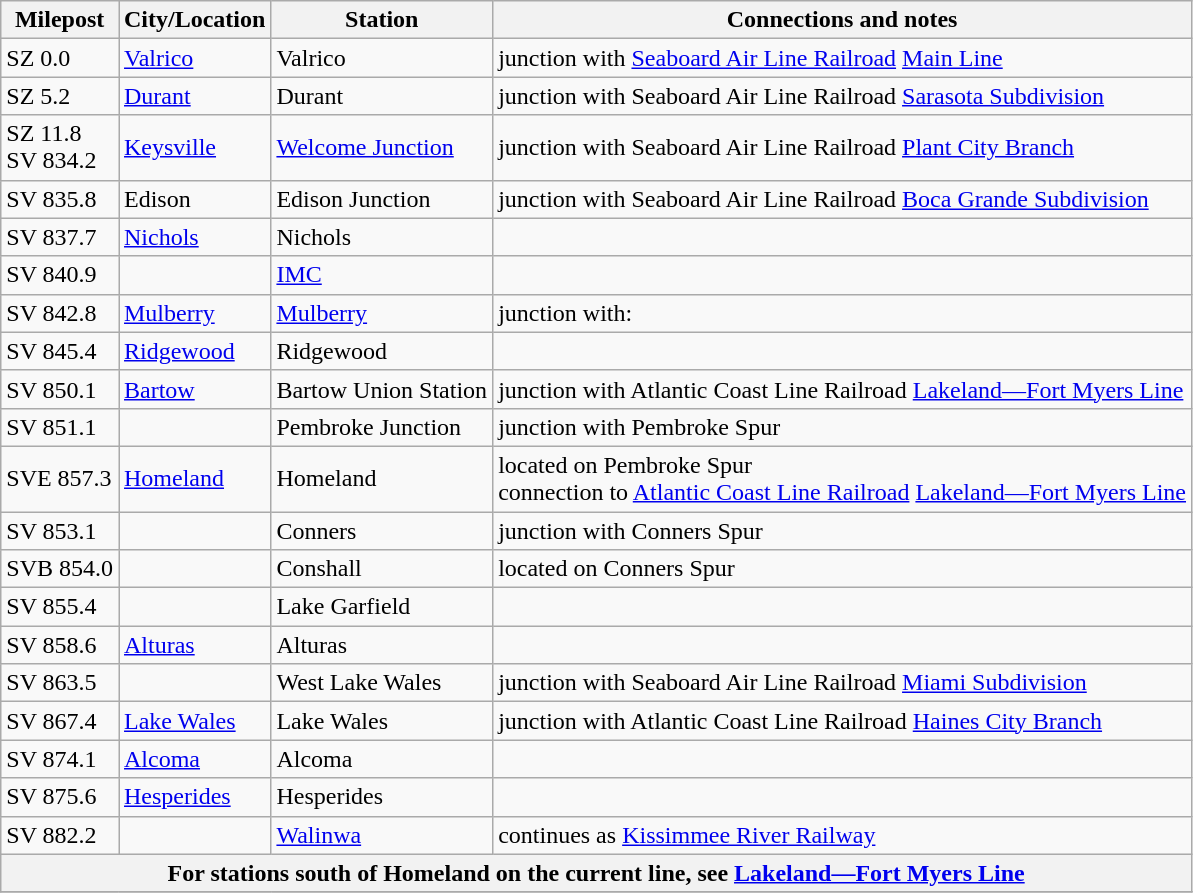<table class="wikitable">
<tr>
<th>Milepost</th>
<th>City/Location</th>
<th>Station</th>
<th>Connections and notes</th>
</tr>
<tr>
<td>SZ 0.0</td>
<td><a href='#'>Valrico</a></td>
<td>Valrico</td>
<td>junction with <a href='#'>Seaboard Air Line Railroad</a> <a href='#'>Main Line</a></td>
</tr>
<tr>
<td>SZ 5.2</td>
<td><a href='#'>Durant</a></td>
<td>Durant</td>
<td>junction with Seaboard Air Line Railroad <a href='#'>Sarasota Subdivision</a></td>
</tr>
<tr>
<td>SZ 11.8<br>SV 834.2</td>
<td><a href='#'>Keysville</a></td>
<td><a href='#'>Welcome Junction</a></td>
<td>junction with Seaboard Air Line Railroad <a href='#'>Plant City Branch</a></td>
</tr>
<tr>
<td>SV 835.8</td>
<td>Edison</td>
<td>Edison Junction</td>
<td>junction with Seaboard Air Line Railroad <a href='#'>Boca Grande Subdivision</a></td>
</tr>
<tr>
<td>SV 837.7</td>
<td><a href='#'>Nichols</a></td>
<td>Nichols</td>
<td></td>
</tr>
<tr>
<td>SV 840.9</td>
<td></td>
<td><a href='#'>IMC</a></td>
<td></td>
</tr>
<tr>
<td>SV 842.8</td>
<td><a href='#'>Mulberry</a></td>
<td><a href='#'>Mulberry</a></td>
<td>junction with:<br></td>
</tr>
<tr>
<td>SV 845.4</td>
<td><a href='#'>Ridgewood</a></td>
<td>Ridgewood</td>
<td></td>
</tr>
<tr>
<td>SV 850.1</td>
<td><a href='#'>Bartow</a></td>
<td>Bartow Union Station</td>
<td>junction with Atlantic Coast Line Railroad <a href='#'>Lakeland—Fort Myers Line</a></td>
</tr>
<tr>
<td>SV 851.1</td>
<td></td>
<td>Pembroke Junction</td>
<td>junction with Pembroke Spur</td>
</tr>
<tr>
<td>SVE 857.3</td>
<td><a href='#'>Homeland</a></td>
<td>Homeland</td>
<td>located on Pembroke Spur<br>connection to <a href='#'>Atlantic Coast Line Railroad</a> <a href='#'>Lakeland—Fort Myers Line</a></td>
</tr>
<tr>
<td>SV 853.1</td>
<td></td>
<td>Conners</td>
<td>junction with Conners Spur</td>
</tr>
<tr>
<td>SVB 854.0</td>
<td></td>
<td>Conshall</td>
<td>located on Conners Spur</td>
</tr>
<tr>
<td>SV 855.4</td>
<td></td>
<td>Lake Garfield</td>
<td></td>
</tr>
<tr>
<td>SV 858.6</td>
<td><a href='#'>Alturas</a></td>
<td>Alturas</td>
<td></td>
</tr>
<tr>
<td>SV 863.5</td>
<td></td>
<td>West Lake Wales</td>
<td>junction with Seaboard Air Line Railroad <a href='#'>Miami Subdivision</a></td>
</tr>
<tr>
<td>SV 867.4</td>
<td><a href='#'>Lake Wales</a></td>
<td>Lake Wales</td>
<td>junction with Atlantic Coast Line Railroad <a href='#'>Haines City Branch</a></td>
</tr>
<tr>
<td>SV 874.1</td>
<td><a href='#'>Alcoma</a></td>
<td>Alcoma</td>
<td></td>
</tr>
<tr>
<td>SV 875.6</td>
<td><a href='#'>Hesperides</a></td>
<td>Hesperides</td>
<td></td>
</tr>
<tr>
<td>SV 882.2</td>
<td></td>
<td><a href='#'>Walinwa</a></td>
<td>continues as <a href='#'>Kissimmee River Railway</a></td>
</tr>
<tr>
<th colspan=4>For stations south of Homeland on the current line, see <a href='#'>Lakeland—Fort Myers Line</a></th>
</tr>
<tr>
</tr>
</table>
